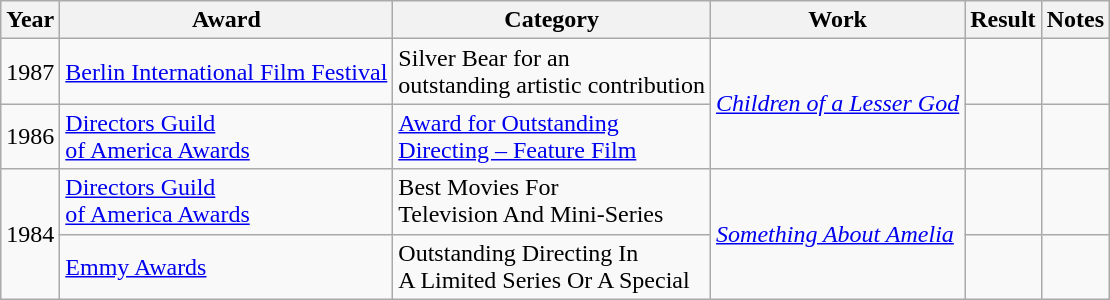<table class="wikitable">
<tr>
<th>Year</th>
<th>Award</th>
<th>Category</th>
<th>Work</th>
<th>Result</th>
<th>Notes</th>
</tr>
<tr>
<td>1987</td>
<td><a href='#'>Berlin International Film Festival</a></td>
<td>Silver Bear for an<br>outstanding artistic contribution</td>
<td rowspan="2"><em><a href='#'>Children of a Lesser God</a></em></td>
<td></td>
<td></td>
</tr>
<tr>
<td>1986</td>
<td><a href='#'>Directors Guild</a><br><a href='#'>of America Awards</a></td>
<td><a href='#'>Award for Outstanding</a><br><a href='#'>Directing – Feature Film</a></td>
<td></td>
<td></td>
</tr>
<tr>
<td rowspan="2">1984</td>
<td><a href='#'>Directors Guild</a><br><a href='#'>of America Awards</a></td>
<td>Best Movies For<br>Television And Mini-Series</td>
<td rowspan="2"><em><a href='#'>Something About Amelia</a></em></td>
<td></td>
<td></td>
</tr>
<tr>
<td><a href='#'>Emmy Awards</a></td>
<td>Outstanding Directing In<br>A Limited Series Or A Special</td>
<td></td>
<td></td>
</tr>
</table>
